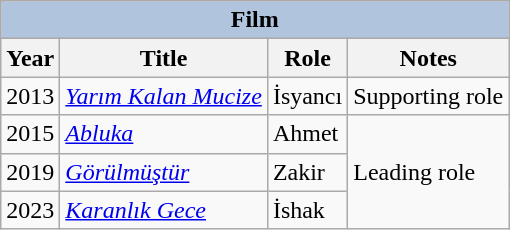<table class="wikitable">
<tr>
<th colspan="4" style="background:LightSteelBlue">Film</th>
</tr>
<tr>
<th>Year</th>
<th>Title</th>
<th>Role</th>
<th>Notes</th>
</tr>
<tr>
<td>2013</td>
<td><em><a href='#'>Yarım Kalan Mucize</a></em></td>
<td>İsyancı</td>
<td>Supporting role</td>
</tr>
<tr>
<td>2015</td>
<td><em><a href='#'>Abluka</a></em></td>
<td>Ahmet</td>
<td rowspan="3">Leading role</td>
</tr>
<tr>
<td>2019</td>
<td><em><a href='#'>Görülmüştür</a></em></td>
<td>Zakir</td>
</tr>
<tr>
<td>2023</td>
<td><em><a href='#'>Karanlık Gece</a></em></td>
<td>İshak</td>
</tr>
</table>
